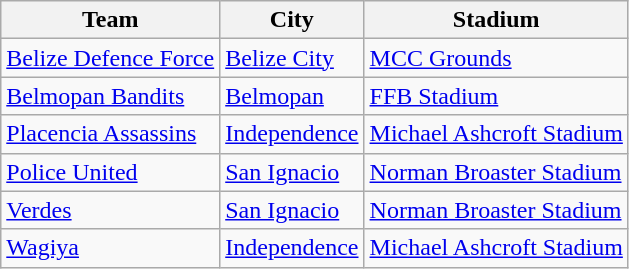<table class="wikitable">
<tr>
<th>Team</th>
<th>City</th>
<th>Stadium</th>
</tr>
<tr>
<td><a href='#'>Belize Defence Force</a></td>
<td><a href='#'>Belize City</a></td>
<td><a href='#'>MCC Grounds</a></td>
</tr>
<tr>
<td><a href='#'>Belmopan Bandits</a></td>
<td><a href='#'>Belmopan</a></td>
<td><a href='#'>FFB Stadium</a></td>
</tr>
<tr>
<td><a href='#'>Placencia Assassins</a></td>
<td><a href='#'>Independence</a></td>
<td><a href='#'>Michael Ashcroft Stadium</a></td>
</tr>
<tr>
<td><a href='#'>Police United</a></td>
<td><a href='#'>San Ignacio</a></td>
<td><a href='#'>Norman Broaster Stadium</a></td>
</tr>
<tr>
<td><a href='#'>Verdes</a></td>
<td><a href='#'>San Ignacio</a></td>
<td><a href='#'>Norman Broaster Stadium</a></td>
</tr>
<tr>
<td><a href='#'>Wagiya</a></td>
<td><a href='#'>Independence</a></td>
<td><a href='#'>Michael Ashcroft Stadium</a></td>
</tr>
</table>
